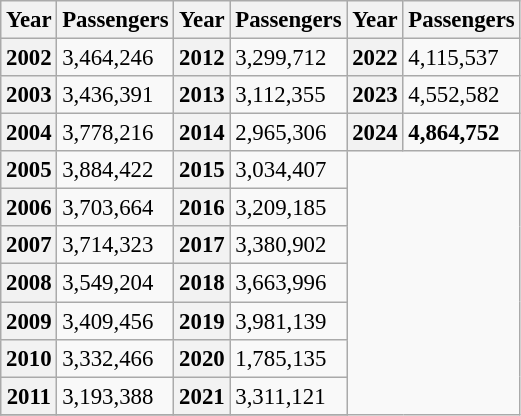<table class="wikitable" style="font-size: 95%">
<tr>
<th>Year</th>
<th>Passengers</th>
<th>Year</th>
<th>Passengers</th>
<th>Year</th>
<th>Passengers</th>
</tr>
<tr>
<th>2002</th>
<td>3,464,246</td>
<th>2012</th>
<td>3,299,712</td>
<th>2022</th>
<td>4,115,537</td>
</tr>
<tr>
<th>2003</th>
<td>3,436,391</td>
<th>2013</th>
<td>3,112,355</td>
<th>2023</th>
<td>4,552,582</td>
</tr>
<tr>
<th>2004</th>
<td>3,778,216</td>
<th>2014</th>
<td>2,965,306</td>
<th>2024</th>
<td><strong>4,864,752</strong></td>
</tr>
<tr>
<th>2005</th>
<td>3,884,422</td>
<th>2015</th>
<td>3,034,407</td>
</tr>
<tr>
<th>2006</th>
<td>3,703,664</td>
<th>2016</th>
<td>3,209,185</td>
</tr>
<tr>
<th>2007</th>
<td>3,714,323</td>
<th>2017</th>
<td>3,380,902</td>
</tr>
<tr>
<th>2008</th>
<td>3,549,204</td>
<th>2018</th>
<td>3,663,996</td>
</tr>
<tr>
<th>2009</th>
<td>3,409,456</td>
<th>2019</th>
<td>3,981,139</td>
</tr>
<tr>
<th>2010</th>
<td>3,332,466</td>
<th>2020</th>
<td>1,785,135</td>
</tr>
<tr>
<th>2011</th>
<td>3,193,388</td>
<th>2021</th>
<td>3,311,121</td>
</tr>
<tr>
</tr>
</table>
